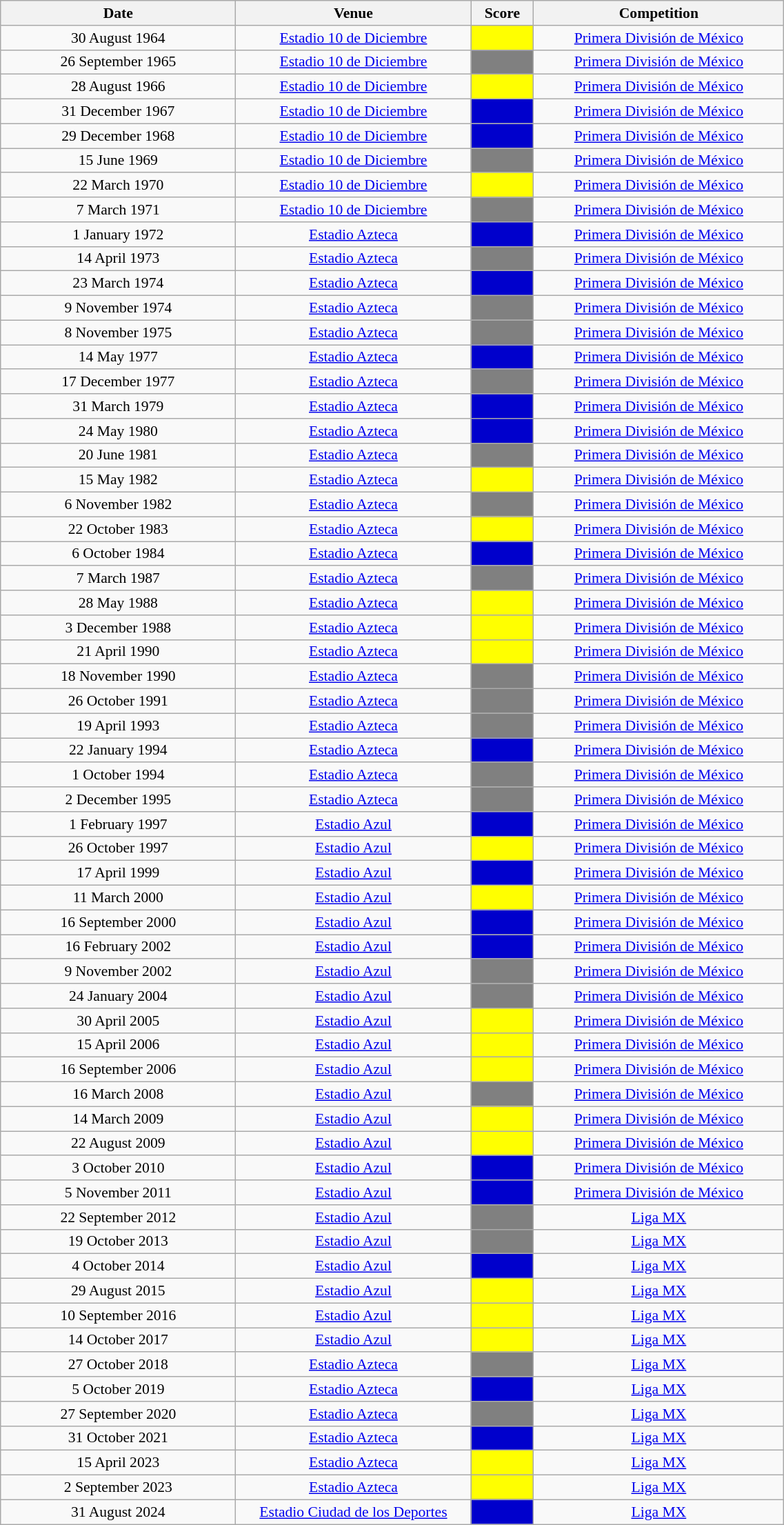<table class="wikitable" style="font-size:90%;width:60%;text-align:center">
<tr>
<th width=150>Date</th>
<th width=150>Venue</th>
<th width=35>Score</th>
<th width=160>Competition</th>
</tr>
<tr>
<td>30 August 1964</td>
<td><a href='#'>Estadio 10 de Diciembre</a></td>
<td bgcolor=FFFF00></td>
<td><a href='#'>Primera División de México</a></td>
</tr>
<tr>
<td>26 September 1965</td>
<td><a href='#'>Estadio 10 de Diciembre</a></td>
<td bgcolor=808080></td>
<td><a href='#'>Primera División de México</a></td>
</tr>
<tr>
<td>28 August 1966</td>
<td><a href='#'>Estadio 10 de Diciembre</a></td>
<td bgcolor=FFFF00></td>
<td><a href='#'>Primera División de México</a></td>
</tr>
<tr>
<td>31 December 1967</td>
<td><a href='#'>Estadio 10 de Diciembre</a></td>
<td bgcolor=0000CC></td>
<td><a href='#'>Primera División de México</a></td>
</tr>
<tr>
<td>29 December 1968</td>
<td><a href='#'>Estadio 10 de Diciembre</a></td>
<td bgcolor=0000CC></td>
<td><a href='#'>Primera División de México</a></td>
</tr>
<tr>
<td>15 June 1969</td>
<td><a href='#'>Estadio 10 de Diciembre</a></td>
<td bgcolor=808080></td>
<td><a href='#'>Primera División de México</a></td>
</tr>
<tr>
<td>22 March 1970</td>
<td><a href='#'>Estadio 10 de Diciembre</a></td>
<td bgcolor=FFFF00></td>
<td><a href='#'>Primera División de México</a></td>
</tr>
<tr>
<td>7 March 1971</td>
<td><a href='#'>Estadio 10 de Diciembre</a></td>
<td bgcolor=808080></td>
<td><a href='#'>Primera División de México</a></td>
</tr>
<tr>
<td>1 January 1972</td>
<td><a href='#'>Estadio Azteca</a></td>
<td bgcolor=0000CC></td>
<td><a href='#'>Primera División de México</a></td>
</tr>
<tr>
<td>14 April 1973</td>
<td><a href='#'>Estadio Azteca</a></td>
<td bgcolor=808080></td>
<td><a href='#'>Primera División de México</a></td>
</tr>
<tr>
<td>23 March 1974</td>
<td><a href='#'>Estadio Azteca</a></td>
<td bgcolor=0000CC></td>
<td><a href='#'>Primera División de México</a></td>
</tr>
<tr>
<td>9 November 1974</td>
<td><a href='#'>Estadio Azteca</a></td>
<td bgcolor=808080></td>
<td><a href='#'>Primera División de México</a></td>
</tr>
<tr>
<td>8 November 1975</td>
<td><a href='#'>Estadio Azteca</a></td>
<td bgcolor=808080></td>
<td><a href='#'>Primera División de México</a></td>
</tr>
<tr>
<td>14 May 1977</td>
<td><a href='#'>Estadio Azteca</a></td>
<td bgcolor=0000CC></td>
<td><a href='#'>Primera División de México</a></td>
</tr>
<tr>
<td>17 December 1977</td>
<td><a href='#'>Estadio Azteca</a></td>
<td bgcolor=808080></td>
<td><a href='#'>Primera División de México</a></td>
</tr>
<tr>
<td>31 March 1979</td>
<td><a href='#'>Estadio Azteca</a></td>
<td bgcolor=0000CC></td>
<td><a href='#'>Primera División de México</a></td>
</tr>
<tr>
<td>24 May 1980</td>
<td><a href='#'>Estadio Azteca</a></td>
<td bgcolor=0000CC></td>
<td><a href='#'>Primera División de México</a></td>
</tr>
<tr>
<td>20 June 1981</td>
<td><a href='#'>Estadio Azteca</a></td>
<td bgcolor=808080></td>
<td><a href='#'>Primera División de México</a></td>
</tr>
<tr>
<td>15 May 1982</td>
<td><a href='#'>Estadio Azteca</a></td>
<td bgcolor=FFFF00></td>
<td><a href='#'>Primera División de México</a></td>
</tr>
<tr>
<td>6 November 1982</td>
<td><a href='#'>Estadio Azteca</a></td>
<td bgcolor=808080></td>
<td><a href='#'>Primera División de México</a></td>
</tr>
<tr>
<td>22 October 1983</td>
<td><a href='#'>Estadio Azteca</a></td>
<td bgcolor=FFFF00></td>
<td><a href='#'>Primera División de México</a></td>
</tr>
<tr>
<td>6 October 1984</td>
<td><a href='#'>Estadio Azteca</a></td>
<td bgcolor=0000CC></td>
<td><a href='#'>Primera División de México</a></td>
</tr>
<tr>
<td>7 March 1987</td>
<td><a href='#'>Estadio Azteca</a></td>
<td bgcolor=808080></td>
<td><a href='#'>Primera División de México</a></td>
</tr>
<tr>
<td>28 May 1988</td>
<td><a href='#'>Estadio Azteca</a></td>
<td bgcolor=FFFF00></td>
<td><a href='#'>Primera División de México</a></td>
</tr>
<tr>
<td>3 December 1988</td>
<td><a href='#'>Estadio Azteca</a></td>
<td bgcolor=FFFF00></td>
<td><a href='#'>Primera División de México</a></td>
</tr>
<tr>
<td>21 April 1990</td>
<td><a href='#'>Estadio Azteca</a></td>
<td bgcolor=FFFF00></td>
<td><a href='#'>Primera División de México</a></td>
</tr>
<tr>
<td>18 November 1990</td>
<td><a href='#'>Estadio Azteca</a></td>
<td bgcolor=808080></td>
<td><a href='#'>Primera División de México</a></td>
</tr>
<tr>
<td>26 October 1991</td>
<td><a href='#'>Estadio Azteca</a></td>
<td bgcolor=808080></td>
<td><a href='#'>Primera División de México</a></td>
</tr>
<tr>
<td>19 April 1993</td>
<td><a href='#'>Estadio Azteca</a></td>
<td bgcolor=808080></td>
<td><a href='#'>Primera División de México</a></td>
</tr>
<tr>
<td>22 January 1994</td>
<td><a href='#'>Estadio Azteca</a></td>
<td bgcolor=0000CC></td>
<td><a href='#'>Primera División de México</a></td>
</tr>
<tr>
<td>1 October 1994</td>
<td><a href='#'>Estadio Azteca</a></td>
<td bgcolor=808080></td>
<td><a href='#'>Primera División de México</a></td>
</tr>
<tr>
<td>2 December 1995</td>
<td><a href='#'>Estadio Azteca</a></td>
<td bgcolor=808080></td>
<td><a href='#'>Primera División de México</a></td>
</tr>
<tr>
<td>1 February 1997</td>
<td><a href='#'>Estadio Azul</a></td>
<td bgcolor=0000CC></td>
<td><a href='#'>Primera División de México</a></td>
</tr>
<tr>
<td>26 October 1997</td>
<td><a href='#'>Estadio Azul</a></td>
<td bgcolor=FFFF00></td>
<td><a href='#'>Primera División de México</a></td>
</tr>
<tr>
<td>17 April 1999</td>
<td><a href='#'>Estadio Azul</a></td>
<td bgcolor=0000CC></td>
<td><a href='#'>Primera División de México</a></td>
</tr>
<tr>
<td>11 March 2000</td>
<td><a href='#'>Estadio Azul</a></td>
<td bgcolor=FFFF00></td>
<td><a href='#'>Primera División de México</a></td>
</tr>
<tr>
<td>16 September 2000</td>
<td><a href='#'>Estadio Azul</a></td>
<td bgcolor=0000CC></td>
<td><a href='#'>Primera División de México</a></td>
</tr>
<tr>
<td>16 February 2002</td>
<td><a href='#'>Estadio Azul</a></td>
<td bgcolor=0000CC></td>
<td><a href='#'>Primera División de México</a></td>
</tr>
<tr>
<td>9 November 2002</td>
<td><a href='#'>Estadio Azul</a></td>
<td bgcolor=808080></td>
<td><a href='#'>Primera División de México</a></td>
</tr>
<tr>
<td>24 January 2004</td>
<td><a href='#'>Estadio Azul</a></td>
<td bgcolor=808080></td>
<td><a href='#'>Primera División de México</a></td>
</tr>
<tr>
<td>30 April 2005</td>
<td><a href='#'>Estadio Azul</a></td>
<td bgcolor=FFFF00></td>
<td><a href='#'>Primera División de México</a></td>
</tr>
<tr>
<td>15 April 2006</td>
<td><a href='#'>Estadio Azul</a></td>
<td bgcolor=FFFF00></td>
<td><a href='#'>Primera División de México</a></td>
</tr>
<tr>
<td>16 September 2006</td>
<td><a href='#'>Estadio Azul</a></td>
<td bgcolor=FFFF00></td>
<td><a href='#'>Primera División de México</a></td>
</tr>
<tr>
<td>16 March 2008</td>
<td><a href='#'>Estadio Azul</a></td>
<td bgcolor=808080></td>
<td><a href='#'>Primera División de México</a></td>
</tr>
<tr>
<td>14 March 2009</td>
<td><a href='#'>Estadio Azul</a></td>
<td bgcolor=FFFF00></td>
<td><a href='#'>Primera División de México</a></td>
</tr>
<tr>
<td>22 August 2009</td>
<td><a href='#'>Estadio Azul</a></td>
<td bgcolor=FFFF00></td>
<td><a href='#'>Primera División de México</a></td>
</tr>
<tr>
<td>3 October 2010</td>
<td><a href='#'>Estadio Azul</a></td>
<td bgcolor=0000CC></td>
<td><a href='#'>Primera División de México</a></td>
</tr>
<tr>
<td>5 November 2011</td>
<td><a href='#'>Estadio Azul</a></td>
<td bgcolor=0000CC></td>
<td><a href='#'>Primera División de México</a></td>
</tr>
<tr>
<td>22 September 2012</td>
<td><a href='#'>Estadio Azul</a></td>
<td bgcolor=808080></td>
<td><a href='#'>Liga MX</a></td>
</tr>
<tr>
<td>19 October 2013</td>
<td><a href='#'>Estadio Azul</a></td>
<td bgcolor=808080></td>
<td><a href='#'>Liga MX</a></td>
</tr>
<tr>
<td>4 October 2014</td>
<td><a href='#'>Estadio Azul</a></td>
<td bgcolor=0000CC></td>
<td><a href='#'>Liga MX</a></td>
</tr>
<tr>
<td>29 August 2015</td>
<td><a href='#'>Estadio Azul</a></td>
<td bgcolor=FFFF00></td>
<td><a href='#'>Liga MX</a></td>
</tr>
<tr>
<td>10 September 2016</td>
<td><a href='#'>Estadio Azul</a></td>
<td bgcolor=FFFF00></td>
<td><a href='#'>Liga MX</a></td>
</tr>
<tr>
<td>14 October 2017</td>
<td><a href='#'>Estadio Azul</a></td>
<td bgcolor=FFFF00></td>
<td><a href='#'>Liga MX</a></td>
</tr>
<tr>
<td>27 October 2018</td>
<td><a href='#'>Estadio Azteca</a></td>
<td bgcolor=808080></td>
<td><a href='#'>Liga MX</a></td>
</tr>
<tr>
<td>5 October 2019</td>
<td><a href='#'>Estadio Azteca</a></td>
<td bgcolor=0000CC></td>
<td><a href='#'>Liga MX</a></td>
</tr>
<tr>
<td>27 September 2020</td>
<td><a href='#'>Estadio Azteca</a></td>
<td bgcolor=808080></td>
<td><a href='#'>Liga MX</a></td>
</tr>
<tr>
<td>31 October 2021</td>
<td><a href='#'>Estadio Azteca</a></td>
<td bgcolor=0000CC></td>
<td><a href='#'>Liga MX</a></td>
</tr>
<tr>
<td>15 April 2023</td>
<td><a href='#'>Estadio Azteca</a></td>
<td bgcolor=FFFF00></td>
<td><a href='#'>Liga MX</a></td>
</tr>
<tr>
<td>2 September 2023</td>
<td><a href='#'>Estadio Azteca</a></td>
<td bgcolor=FFFF00></td>
<td><a href='#'>Liga MX</a></td>
</tr>
<tr>
<td>31 August 2024</td>
<td><a href='#'>Estadio Ciudad de los Deportes</a></td>
<td bgcolor=0000CC></td>
<td><a href='#'>Liga MX</a></td>
</tr>
</table>
